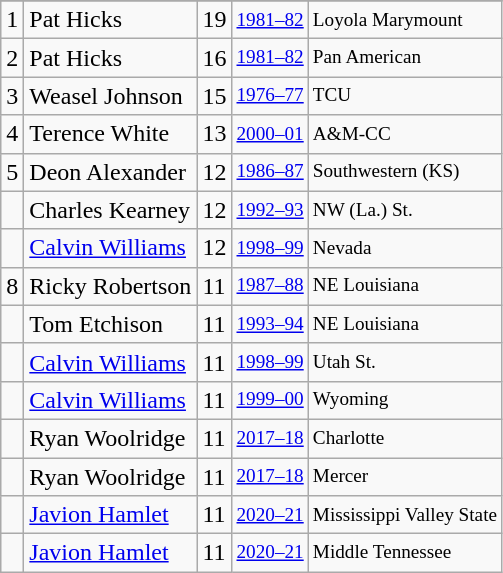<table class="wikitable">
<tr>
</tr>
<tr>
<td>1</td>
<td>Pat Hicks</td>
<td>19</td>
<td style="font-size:80%;"><a href='#'>1981–82</a></td>
<td style="font-size:80%;">Loyola Marymount</td>
</tr>
<tr>
<td>2</td>
<td>Pat Hicks</td>
<td>16</td>
<td style="font-size:80%;"><a href='#'>1981–82</a></td>
<td style="font-size:80%;">Pan American</td>
</tr>
<tr>
<td>3</td>
<td>Weasel Johnson</td>
<td>15</td>
<td style="font-size:80%;"><a href='#'>1976–77</a></td>
<td style="font-size:80%;">TCU</td>
</tr>
<tr>
<td>4</td>
<td>Terence White</td>
<td>13</td>
<td style="font-size:80%;"><a href='#'>2000–01</a></td>
<td style="font-size:80%;">A&M-CC</td>
</tr>
<tr>
<td>5</td>
<td>Deon Alexander</td>
<td>12</td>
<td style="font-size:80%;"><a href='#'>1986–87</a></td>
<td style="font-size:80%;">Southwestern (KS)</td>
</tr>
<tr>
<td></td>
<td>Charles Kearney</td>
<td>12</td>
<td style="font-size:80%;"><a href='#'>1992–93</a></td>
<td style="font-size:80%;">NW (La.) St.</td>
</tr>
<tr>
<td></td>
<td><a href='#'>Calvin Williams</a></td>
<td>12</td>
<td style="font-size:80%;"><a href='#'>1998–99</a></td>
<td style="font-size:80%;">Nevada</td>
</tr>
<tr>
<td>8</td>
<td>Ricky Robertson</td>
<td>11</td>
<td style="font-size:80%;"><a href='#'>1987–88</a></td>
<td style="font-size:80%;">NE Louisiana</td>
</tr>
<tr>
<td></td>
<td>Tom Etchison</td>
<td>11</td>
<td style="font-size:80%;"><a href='#'>1993–94</a></td>
<td style="font-size:80%;">NE Louisiana</td>
</tr>
<tr>
<td></td>
<td><a href='#'>Calvin Williams</a></td>
<td>11</td>
<td style="font-size:80%;"><a href='#'>1998–99</a></td>
<td style="font-size:80%;">Utah St.</td>
</tr>
<tr>
<td></td>
<td><a href='#'>Calvin Williams</a></td>
<td>11</td>
<td style="font-size:80%;"><a href='#'>1999–00</a></td>
<td style="font-size:80%;">Wyoming</td>
</tr>
<tr>
<td></td>
<td>Ryan Woolridge</td>
<td>11</td>
<td style="font-size:80%;"><a href='#'>2017–18</a></td>
<td style="font-size:80%;">Charlotte</td>
</tr>
<tr>
<td></td>
<td>Ryan Woolridge</td>
<td>11</td>
<td style="font-size:80%;"><a href='#'>2017–18</a></td>
<td style="font-size:80%;">Mercer</td>
</tr>
<tr>
<td></td>
<td><a href='#'>Javion Hamlet</a></td>
<td>11</td>
<td style="font-size:80%;"><a href='#'>2020–21</a></td>
<td style="font-size:80%;">Mississippi Valley State</td>
</tr>
<tr>
<td></td>
<td><a href='#'>Javion Hamlet</a></td>
<td>11</td>
<td style="font-size:80%;"><a href='#'>2020–21</a></td>
<td style="font-size:80%;">Middle Tennessee</td>
</tr>
</table>
